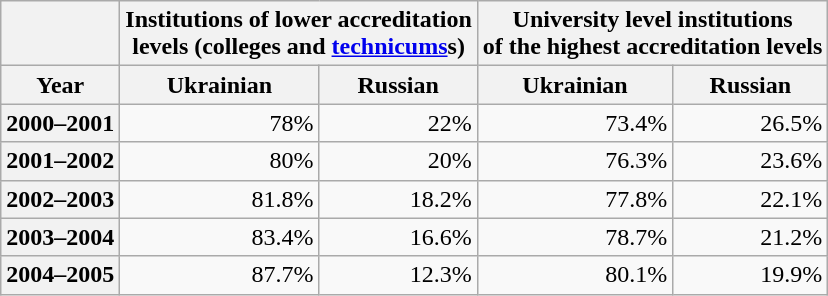<table class="wikitable" style="float:left;margin:1em 1em 0 0;">
<tr>
<th></th>
<th colspan=2>Institutions of lower accreditation<br>levels (colleges and <a href='#'>technicums</a>s)</th>
<th colspan=2>University level institutions<br>of the highest accreditation levels</th>
</tr>
<tr>
<th>Year</th>
<th>Ukrainian</th>
<th>Russian</th>
<th>Ukrainian</th>
<th>Russian</th>
</tr>
<tr align=right>
<th>2000–2001</th>
<td>78%</td>
<td>22%</td>
<td>73.4%</td>
<td>26.5%</td>
</tr>
<tr align=right>
<th>2001–2002</th>
<td>80%</td>
<td>20%</td>
<td>76.3%</td>
<td>23.6%</td>
</tr>
<tr align=right>
<th>2002–2003</th>
<td>81.8%</td>
<td>18.2%</td>
<td>77.8%</td>
<td>22.1%</td>
</tr>
<tr align=right>
<th>2003–2004</th>
<td>83.4%</td>
<td>16.6%</td>
<td>78.7%</td>
<td>21.2%</td>
</tr>
<tr align=right>
<th>2004–2005</th>
<td>87.7%</td>
<td>12.3%</td>
<td>80.1%</td>
<td>19.9%</td>
</tr>
</table>
